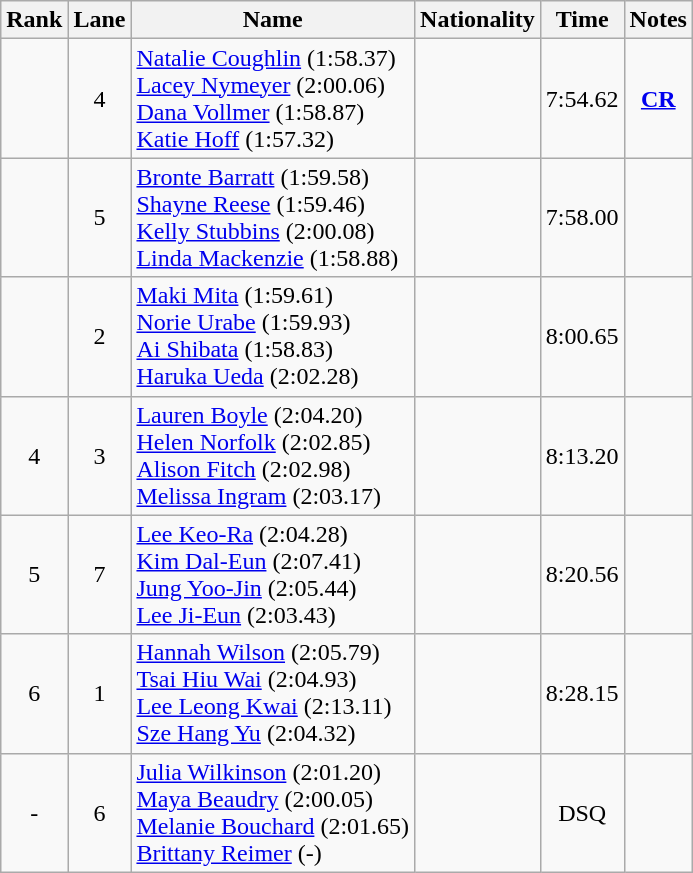<table class="wikitable sortable" style="text-align:center">
<tr>
<th>Rank</th>
<th>Lane</th>
<th>Name</th>
<th>Nationality</th>
<th>Time</th>
<th>Notes</th>
</tr>
<tr>
<td></td>
<td>4</td>
<td align=left><a href='#'>Natalie Coughlin</a> (1:58.37) <br><a href='#'>Lacey Nymeyer</a> (2:00.06) <br><a href='#'>Dana Vollmer</a> (1:58.87) <br><a href='#'>Katie Hoff</a> (1:57.32)</td>
<td align=left></td>
<td>7:54.62</td>
<td><strong><a href='#'>CR</a></strong></td>
</tr>
<tr>
<td></td>
<td>5</td>
<td align=left><a href='#'>Bronte Barratt</a> (1:59.58) <br> <a href='#'>Shayne Reese</a> (1:59.46) <br><a href='#'>Kelly Stubbins</a> (2:00.08) <br><a href='#'>Linda Mackenzie</a> (1:58.88)</td>
<td align=left></td>
<td>7:58.00</td>
<td></td>
</tr>
<tr>
<td></td>
<td>2</td>
<td align=left><a href='#'>Maki Mita</a> (1:59.61) <br> <a href='#'>Norie Urabe</a> (1:59.93) <br> <a href='#'>Ai Shibata</a> (1:58.83) <br> <a href='#'>Haruka Ueda</a> (2:02.28)</td>
<td align=left></td>
<td>8:00.65</td>
<td></td>
</tr>
<tr>
<td>4</td>
<td>3</td>
<td align=left><a href='#'>Lauren Boyle</a> (2:04.20) <br> <a href='#'>Helen Norfolk</a> (2:02.85) <br> <a href='#'>Alison Fitch</a> (2:02.98) <br> <a href='#'>Melissa Ingram</a> (2:03.17)</td>
<td align=left></td>
<td>8:13.20</td>
<td></td>
</tr>
<tr>
<td>5</td>
<td>7</td>
<td align=left><a href='#'>Lee Keo-Ra</a> (2:04.28) <br><a href='#'>Kim Dal-Eun</a> (2:07.41) <br><a href='#'>Jung Yoo-Jin</a> (2:05.44) <br><a href='#'>Lee Ji-Eun</a> (2:03.43)</td>
<td align=left></td>
<td>8:20.56</td>
<td></td>
</tr>
<tr>
<td>6</td>
<td>1</td>
<td align=left><a href='#'>Hannah Wilson</a> (2:05.79) <br><a href='#'>Tsai Hiu Wai</a> (2:04.93) <br><a href='#'>Lee Leong Kwai</a> (2:13.11) <br><a href='#'>Sze Hang Yu</a> (2:04.32)</td>
<td align=left></td>
<td>8:28.15</td>
<td></td>
</tr>
<tr>
<td>-</td>
<td>6</td>
<td align=left><a href='#'>Julia Wilkinson</a> (2:01.20) <br><a href='#'>Maya Beaudry</a> (2:00.05) <br><a href='#'>Melanie Bouchard</a> (2:01.65) <br><a href='#'>Brittany Reimer</a> (-)</td>
<td align=left></td>
<td>DSQ</td>
<td></td>
</tr>
</table>
